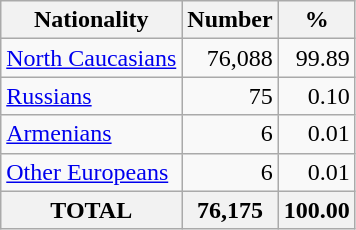<table class="wikitable sortable">
<tr>
<th>Nationality</th>
<th>Number</th>
<th>%</th>
</tr>
<tr>
<td><a href='#'>North Caucasians</a></td>
<td align="right">76,088</td>
<td align="right">99.89</td>
</tr>
<tr>
<td><a href='#'>Russians</a></td>
<td align="right">75</td>
<td align="right">0.10</td>
</tr>
<tr>
<td><a href='#'>Armenians</a></td>
<td align="right">6</td>
<td align="right">0.01</td>
</tr>
<tr>
<td><a href='#'>Other Europeans</a></td>
<td align="right">6</td>
<td align="right">0.01</td>
</tr>
<tr>
<th>TOTAL</th>
<th>76,175</th>
<th>100.00</th>
</tr>
</table>
